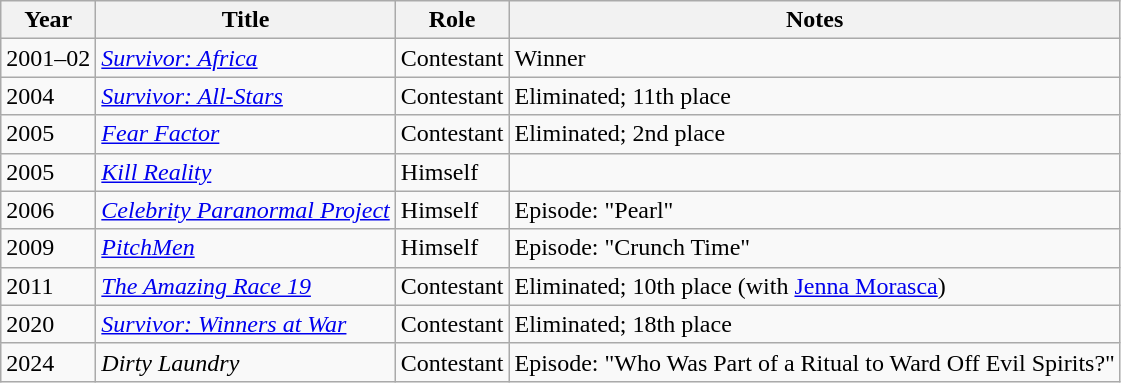<table class="wikitable sortable">
<tr>
<th>Year</th>
<th>Title</th>
<th>Role</th>
<th class="unsortable">Notes</th>
</tr>
<tr>
<td>2001–02</td>
<td><em><a href='#'>Survivor: Africa</a></em></td>
<td>Contestant</td>
<td>Winner</td>
</tr>
<tr>
<td>2004</td>
<td><em><a href='#'>Survivor: All-Stars</a></em></td>
<td>Contestant</td>
<td>Eliminated; 11th place</td>
</tr>
<tr>
<td>2005</td>
<td><em><a href='#'>Fear Factor</a></em></td>
<td>Contestant</td>
<td>Eliminated; 2nd place</td>
</tr>
<tr>
<td>2005</td>
<td><em><a href='#'>Kill Reality</a></em></td>
<td>Himself</td>
<td></td>
</tr>
<tr>
<td>2006</td>
<td><em><a href='#'>Celebrity Paranormal Project</a></em></td>
<td>Himself</td>
<td>Episode: "Pearl"</td>
</tr>
<tr>
<td>2009</td>
<td><em><a href='#'>PitchMen</a></em></td>
<td>Himself</td>
<td>Episode: "Crunch Time"</td>
</tr>
<tr>
<td>2011</td>
<td><em><a href='#'>The Amazing Race 19</a></em></td>
<td>Contestant</td>
<td>Eliminated; 10th place (with <a href='#'>Jenna Morasca</a>)</td>
</tr>
<tr>
<td>2020</td>
<td><em><a href='#'>Survivor: Winners at War</a></em></td>
<td>Contestant</td>
<td>Eliminated; 18th place</td>
</tr>
<tr>
<td>2024</td>
<td><em>Dirty Laundry</em></td>
<td>Contestant</td>
<td>Episode: "Who Was Part of a Ritual to Ward Off Evil Spirits?"</td>
</tr>
</table>
